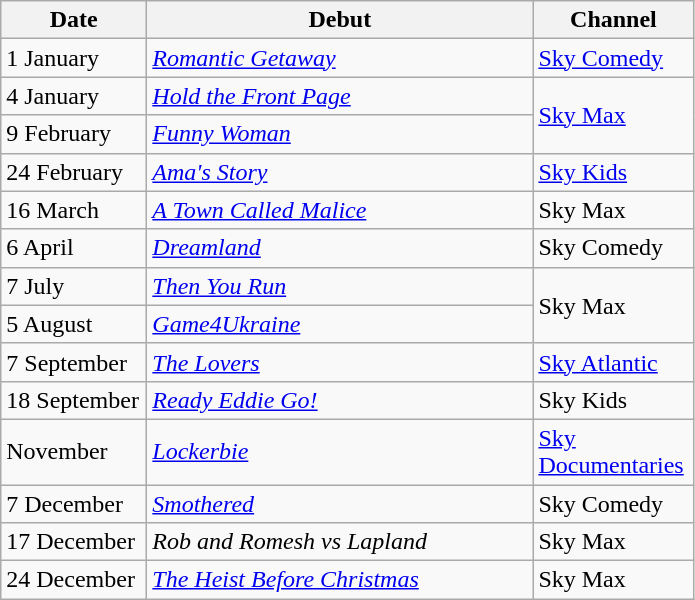<table class="wikitable">
<tr>
<th width=90>Date</th>
<th width=250>Debut</th>
<th width=100>Channel</th>
</tr>
<tr>
<td>1 January</td>
<td><em><a href='#'>Romantic Getaway</a></em></td>
<td><a href='#'>Sky Comedy</a></td>
</tr>
<tr>
<td>4 January</td>
<td><em><a href='#'>Hold the Front Page</a></em></td>
<td rowspan="2"><a href='#'>Sky Max</a></td>
</tr>
<tr>
<td>9 February</td>
<td><em><a href='#'>Funny Woman</a></em></td>
</tr>
<tr>
<td>24 February</td>
<td><em><a href='#'>Ama's Story</a></em></td>
<td><a href='#'>Sky Kids</a></td>
</tr>
<tr>
<td>16 March</td>
<td><em><a href='#'>A Town Called Malice</a></em></td>
<td>Sky Max</td>
</tr>
<tr>
<td>6 April</td>
<td><em><a href='#'>Dreamland</a></em></td>
<td>Sky Comedy</td>
</tr>
<tr>
<td>7 July</td>
<td><em><a href='#'>Then You Run</a></em></td>
<td rowspan="2">Sky Max</td>
</tr>
<tr>
<td>5 August</td>
<td><em><a href='#'>Game4Ukraine</a></em></td>
</tr>
<tr>
<td>7 September</td>
<td><em><a href='#'>The Lovers</a></em></td>
<td><a href='#'>Sky Atlantic</a></td>
</tr>
<tr>
<td>18 September</td>
<td><em><a href='#'>Ready Eddie Go!</a></em></td>
<td>Sky Kids</td>
</tr>
<tr>
<td>November</td>
<td><em><a href='#'>Lockerbie</a></em></td>
<td><a href='#'>Sky Documentaries</a></td>
</tr>
<tr>
<td>7 December</td>
<td><em><a href='#'>Smothered</a></em></td>
<td>Sky Comedy</td>
</tr>
<tr>
<td>17 December</td>
<td><em>Rob and Romesh vs Lapland</em></td>
<td>Sky Max</td>
</tr>
<tr>
<td>24 December</td>
<td><em><a href='#'>The Heist Before Christmas</a></em></td>
<td>Sky Max</td>
</tr>
</table>
